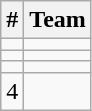<table class="wikitable">
<tr>
<th>#</th>
<th>Team</th>
</tr>
<tr>
<td></td>
<td></td>
</tr>
<tr>
<td></td>
<td></td>
</tr>
<tr>
<td></td>
<td></td>
</tr>
<tr>
<td>4</td>
<td><em></em></td>
</tr>
</table>
